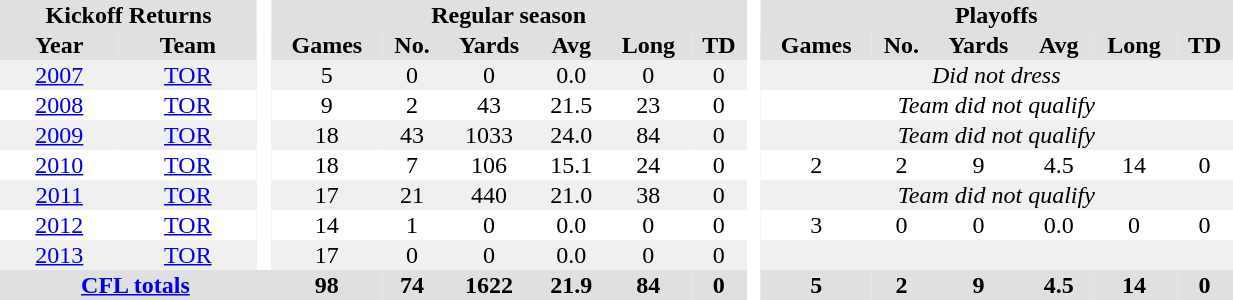<table BORDER="0" CELLPADDING="1" CELLSPACING="0" width="65%" style="text-align:center">
<tr bgcolor="#e0e0e0">
<th colspan="2">Kickoff Returns</th>
<th rowspan="99" bgcolor="#ffffff"> </th>
<th colspan="6">Regular season</th>
<th rowspan="99" bgcolor="#ffffff"> </th>
<th colspan="6">Playoffs</th>
</tr>
<tr bgcolor="#e0e0e0">
<th>Year</th>
<th>Team</th>
<th>Games</th>
<th>No.</th>
<th>Yards</th>
<th>Avg</th>
<th>Long</th>
<th>TD</th>
<th>Games</th>
<th>No.</th>
<th>Yards</th>
<th>Avg</th>
<th>Long</th>
<th>TD</th>
</tr>
<tr ALIGN="center" bgcolor="#f0f0f0">
<td><a href='#'>2007</a></td>
<td><a href='#'>TOR</a></td>
<td>5</td>
<td>0</td>
<td>0</td>
<td>0.0</td>
<td>0</td>
<td>0</td>
<td colspan="6"><em>Did not dress</em></td>
</tr>
<tr ALIGN="center">
<td><a href='#'>2008</a></td>
<td><a href='#'>TOR</a></td>
<td>9</td>
<td>2</td>
<td>43</td>
<td>21.5</td>
<td>23</td>
<td>0</td>
<td colspan="6"><em>Team did not qualify</em></td>
</tr>
<tr ALIGN="center" bgcolor="#f0f0f0">
<td><a href='#'>2009</a></td>
<td><a href='#'>TOR</a></td>
<td>18</td>
<td>43</td>
<td>1033</td>
<td>24.0</td>
<td>84</td>
<td>0</td>
<td colspan="6"><em>Team did not qualify</em></td>
</tr>
<tr ALIGN="center">
<td><a href='#'>2010</a></td>
<td><a href='#'>TOR</a></td>
<td>18</td>
<td>7</td>
<td>106</td>
<td>15.1</td>
<td>24</td>
<td>0</td>
<td>2</td>
<td>2</td>
<td>9</td>
<td>4.5</td>
<td>14</td>
<td>0</td>
</tr>
<tr ALIGN="center" bgcolor="#f0f0f0">
<td><a href='#'>2011</a></td>
<td><a href='#'>TOR</a></td>
<td>17</td>
<td>21</td>
<td>440</td>
<td>21.0</td>
<td>38</td>
<td>0</td>
<td colspan="6"><em>Team did not qualify</em></td>
</tr>
<tr ALIGN="center">
<td><a href='#'>2012</a></td>
<td><a href='#'>TOR</a></td>
<td>14</td>
<td>1</td>
<td>0</td>
<td>0.0</td>
<td>0</td>
<td>0</td>
<td>3</td>
<td>0</td>
<td>0</td>
<td>0.0</td>
<td>0</td>
<td>0</td>
</tr>
<tr ALIGN="center" bgcolor="#f0f0f0">
<td><a href='#'>2013</a></td>
<td><a href='#'>TOR</a></td>
<td>17</td>
<td>0</td>
<td>0</td>
<td>0.0</td>
<td>0</td>
<td>0</td>
<td></td>
<td></td>
<td></td>
<td></td>
<td></td>
<td></td>
</tr>
<tr bgcolor="#e0e0e0">
<th colspan="3"><a href='#'>CFL totals</a></th>
<th>98</th>
<th>74</th>
<th>1622</th>
<th>21.9</th>
<th>84</th>
<th>0</th>
<th>5</th>
<th>2</th>
<th>9</th>
<th>4.5</th>
<th>14</th>
<th>0</th>
</tr>
</table>
